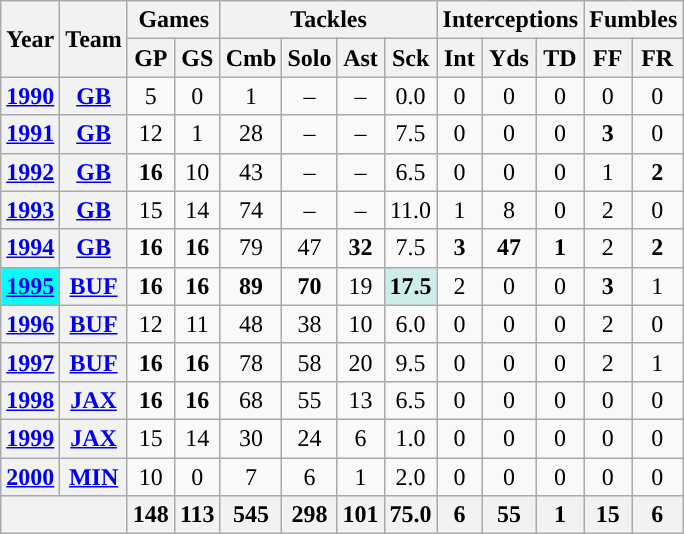<table class="wikitable sortable" style="text-align: center;">
<tr>
<th rowspan="2">Year</th>
<th rowspan="2">Team</th>
<th colspan="2">Games</th>
<th colspan="4">Tackles</th>
<th colspan="3">Interceptions</th>
<th colspan="2">Fumbles</th>
</tr>
<tr>
<th>GP</th>
<th>GS</th>
<th>Cmb</th>
<th>Solo</th>
<th>Ast</th>
<th>Sck</th>
<th>Int</th>
<th>Yds</th>
<th>TD</th>
<th>FF</th>
<th>FR</th>
</tr>
<tr>
<th><a href='#'>1990</a></th>
<th><a href='#'>GB</a></th>
<td>5</td>
<td>0</td>
<td>1</td>
<td>–</td>
<td>–</td>
<td>0.0</td>
<td>0</td>
<td>0</td>
<td>0</td>
<td>0</td>
<td>0</td>
</tr>
<tr>
<th><a href='#'>1991</a></th>
<th><a href='#'>GB</a></th>
<td>12</td>
<td>1</td>
<td>28</td>
<td>–</td>
<td>–</td>
<td>7.5</td>
<td>0</td>
<td>0</td>
<td>0</td>
<td><strong>3</strong></td>
<td>0</td>
</tr>
<tr>
<th><a href='#'>1992</a></th>
<th><a href='#'>GB</a></th>
<td><strong>16</strong></td>
<td>10</td>
<td>43</td>
<td>–</td>
<td>–</td>
<td>6.5</td>
<td>0</td>
<td>0</td>
<td>0</td>
<td>1</td>
<td><strong>2</strong></td>
</tr>
<tr>
<th><a href='#'>1993</a></th>
<th><a href='#'>GB</a></th>
<td>15</td>
<td>14</td>
<td>74</td>
<td>–</td>
<td>–</td>
<td>11.0</td>
<td>1</td>
<td>8</td>
<td>0</td>
<td>2</td>
<td>0</td>
</tr>
<tr>
<th><a href='#'>1994</a></th>
<th><a href='#'>GB</a></th>
<td><strong>16</strong></td>
<td><strong>16</strong></td>
<td>79</td>
<td>47</td>
<td><strong>32</strong></td>
<td>7.5</td>
<td><strong>3</strong></td>
<td><strong>47</strong></td>
<td><strong>1</strong></td>
<td>2</td>
<td><strong>2</strong></td>
</tr>
<tr>
<th style="background:#00ffff;"><a href='#'>1995</a></th>
<th><a href='#'>BUF</a></th>
<td><strong>16</strong></td>
<td><strong>16</strong></td>
<td><strong>89</strong></td>
<td><strong>70</strong></td>
<td>19</td>
<td style="background:#cfecec;"><strong>17.5</strong></td>
<td>2</td>
<td>0</td>
<td>0</td>
<td><strong>3</strong></td>
<td>1</td>
</tr>
<tr>
<th><a href='#'>1996</a></th>
<th><a href='#'>BUF</a></th>
<td>12</td>
<td>11</td>
<td>48</td>
<td>38</td>
<td>10</td>
<td>6.0</td>
<td>0</td>
<td>0</td>
<td>0</td>
<td>2</td>
<td>0</td>
</tr>
<tr>
<th><a href='#'>1997</a></th>
<th><a href='#'>BUF</a></th>
<td><strong>16</strong></td>
<td><strong>16</strong></td>
<td>78</td>
<td>58</td>
<td>20</td>
<td>9.5</td>
<td>0</td>
<td>0</td>
<td>0</td>
<td>2</td>
<td>1</td>
</tr>
<tr>
<th><a href='#'>1998</a></th>
<th><a href='#'>JAX</a></th>
<td><strong>16</strong></td>
<td><strong>16</strong></td>
<td>68</td>
<td>55</td>
<td>13</td>
<td>6.5</td>
<td>0</td>
<td>0</td>
<td>0</td>
<td>0</td>
<td>0</td>
</tr>
<tr>
<th><a href='#'>1999</a></th>
<th><a href='#'>JAX</a></th>
<td>15</td>
<td>14</td>
<td>30</td>
<td>24</td>
<td>6</td>
<td>1.0</td>
<td>0</td>
<td>0</td>
<td>0</td>
<td>0</td>
<td>0</td>
</tr>
<tr>
<th><a href='#'>2000</a></th>
<th><a href='#'>MIN</a></th>
<td>10</td>
<td>0</td>
<td>7</td>
<td>6</td>
<td>1</td>
<td>2.0</td>
<td>0</td>
<td>0</td>
<td>0</td>
<td>0</td>
<td>0</td>
</tr>
<tr>
<th colspan="2"></th>
<th>148</th>
<th>113</th>
<th>545</th>
<th>298</th>
<th>101</th>
<th>75.0</th>
<th>6</th>
<th>55</th>
<th>1</th>
<th>15</th>
<th>6</th>
</tr>
</table>
